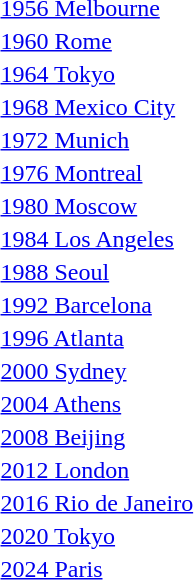<table>
<tr>
<td><a href='#'>1956 Melbourne</a><br></td>
<td></td>
<td></td>
<td></td>
</tr>
<tr>
<td><a href='#'>1960 Rome</a><br></td>
<td></td>
<td></td>
<td></td>
</tr>
<tr>
<td><a href='#'>1964 Tokyo</a><br></td>
<td></td>
<td></td>
<td></td>
</tr>
<tr>
<td><a href='#'>1968 Mexico City</a><br></td>
<td></td>
<td></td>
<td></td>
</tr>
<tr>
<td><a href='#'>1972 Munich</a><br></td>
<td></td>
<td></td>
<td></td>
</tr>
<tr>
<td><a href='#'>1976 Montreal</a><br></td>
<td></td>
<td></td>
<td></td>
</tr>
<tr>
<td><a href='#'>1980 Moscow</a><br></td>
<td></td>
<td></td>
<td></td>
</tr>
<tr>
<td><a href='#'>1984 Los Angeles</a><br></td>
<td></td>
<td></td>
<td></td>
</tr>
<tr>
<td><a href='#'>1988 Seoul</a><br></td>
<td></td>
<td></td>
<td></td>
</tr>
<tr>
<td><a href='#'>1992 Barcelona</a><br></td>
<td></td>
<td></td>
<td></td>
</tr>
<tr>
<td><a href='#'>1996 Atlanta</a><br></td>
<td></td>
<td></td>
<td></td>
</tr>
<tr>
<td><a href='#'>2000 Sydney</a><br></td>
<td></td>
<td></td>
<td></td>
</tr>
<tr>
<td><a href='#'>2004 Athens</a><br></td>
<td></td>
<td></td>
<td></td>
</tr>
<tr>
<td><a href='#'>2008 Beijing</a><br></td>
<td></td>
<td></td>
<td></td>
</tr>
<tr>
<td><a href='#'>2012 London</a><br></td>
<td></td>
<td></td>
<td></td>
</tr>
<tr>
<td><a href='#'>2016 Rio de Janeiro</a><br></td>
<td></td>
<td></td>
<td></td>
</tr>
<tr>
<td><a href='#'>2020 Tokyo</a><br></td>
<td></td>
<td></td>
<td></td>
</tr>
<tr>
<td><a href='#'>2024 Paris</a><br></td>
<td></td>
<td></td>
<td></td>
</tr>
<tr>
</tr>
</table>
